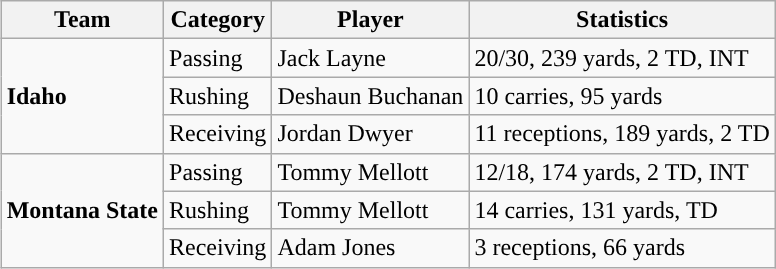<table class="wikitable" style="float: right;">
<tr>
<th>Team</th>
<th>Category</th>
<th>Player</th>
<th>Statistics</th>
</tr>
<tr>
<td rowspan=3><strong>Idaho</strong></td>
<td>Passing</td>
<td>Jack Layne</td>
<td>20/30, 239 yards, 2 TD, INT</td>
</tr>
<tr>
<td>Rushing</td>
<td>Deshaun Buchanan</td>
<td>10 carries, 95 yards</td>
</tr>
<tr>
<td>Receiving</td>
<td>Jordan Dwyer</td>
<td>11 receptions, 189 yards, 2 TD</td>
</tr>
<tr>
<td rowspan=3><strong>Montana State</strong></td>
<td>Passing</td>
<td>Tommy Mellott</td>
<td>12/18, 174 yards, 2 TD, INT</td>
</tr>
<tr>
<td>Rushing</td>
<td>Tommy Mellott</td>
<td>14 carries, 131 yards, TD</td>
</tr>
<tr>
<td>Receiving</td>
<td>Adam Jones</td>
<td>3 receptions, 66 yards</td>
</tr>
</table>
